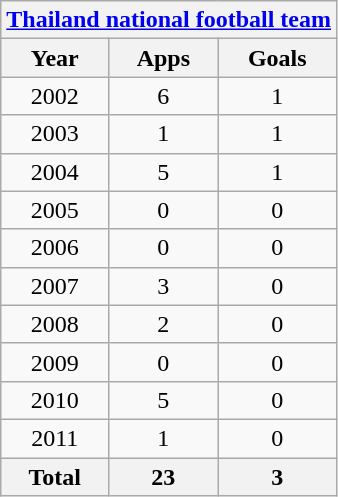<table class=wikitable style="text-align:center">
<tr>
<th colspan=3><a href='#'>Thailand national football team</a></th>
</tr>
<tr>
<th>Year</th>
<th>Apps</th>
<th>Goals</th>
</tr>
<tr>
<td>2002</td>
<td>6</td>
<td>1</td>
</tr>
<tr>
<td>2003</td>
<td>1</td>
<td>1</td>
</tr>
<tr>
<td>2004</td>
<td>5</td>
<td>1</td>
</tr>
<tr>
<td>2005</td>
<td>0</td>
<td>0</td>
</tr>
<tr>
<td>2006</td>
<td>0</td>
<td>0</td>
</tr>
<tr>
<td>2007</td>
<td>3</td>
<td>0</td>
</tr>
<tr>
<td>2008</td>
<td>2</td>
<td>0</td>
</tr>
<tr>
<td>2009</td>
<td>0</td>
<td>0</td>
</tr>
<tr>
<td>2010</td>
<td>5</td>
<td>0</td>
</tr>
<tr>
<td>2011</td>
<td>1</td>
<td>0</td>
</tr>
<tr>
<th>Total</th>
<th>23</th>
<th>3</th>
</tr>
</table>
